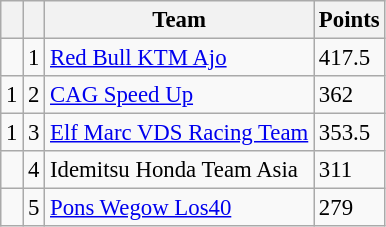<table class="wikitable" style="font-size: 95%;">
<tr>
<th></th>
<th></th>
<th>Team</th>
<th>Points</th>
</tr>
<tr>
<td></td>
<td align=center>1</td>
<td> <a href='#'>Red Bull KTM Ajo</a></td>
<td align=left>417.5</td>
</tr>
<tr>
<td> 1</td>
<td align=center>2</td>
<td> <a href='#'>CAG Speed Up</a></td>
<td align=left>362</td>
</tr>
<tr>
<td> 1</td>
<td align=center>3</td>
<td> <a href='#'>Elf Marc VDS Racing Team</a></td>
<td align=left>353.5</td>
</tr>
<tr>
<td></td>
<td align=center>4</td>
<td> Idemitsu Honda Team Asia</td>
<td align=left>311</td>
</tr>
<tr>
<td></td>
<td align=center>5</td>
<td> <a href='#'>Pons Wegow Los40</a></td>
<td align=left>279</td>
</tr>
</table>
